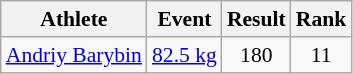<table class=wikitable style="font-size:90%">
<tr>
<th>Athlete</th>
<th>Event</th>
<th>Result</th>
<th>Rank</th>
</tr>
<tr>
<td><a href='#'>Andriy Barybin</a></td>
<td><a href='#'>82.5 kg</a></td>
<td style="text-align:center;">180</td>
<td style="text-align:center;">11</td>
</tr>
</table>
